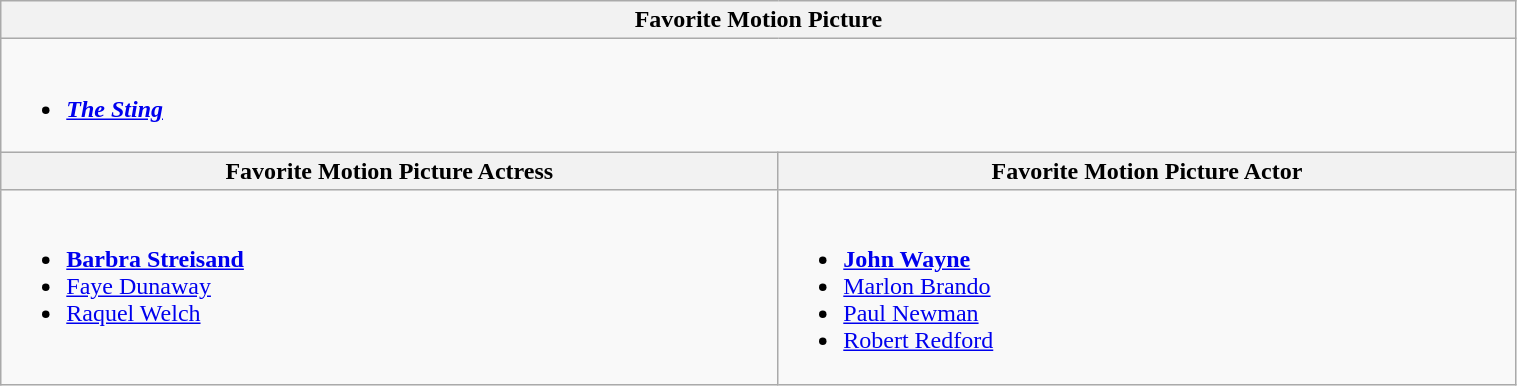<table class="wikitable" style="width:80%;">
<tr>
<th colspan="2">Favorite Motion Picture</th>
</tr>
<tr>
<td colspan="2" valign="top"><br><ul><li><strong><em><a href='#'>The Sting</a></em></strong></li></ul></td>
</tr>
<tr>
<th>Favorite Motion Picture Actress</th>
<th>Favorite Motion Picture Actor</th>
</tr>
<tr>
<td valign="top"><br><ul><li><strong><a href='#'>Barbra Streisand</a></strong></li><li><a href='#'>Faye Dunaway</a></li><li><a href='#'>Raquel Welch</a></li></ul></td>
<td valign="top"><br><ul><li><strong><a href='#'>John Wayne</a></strong></li><li><a href='#'>Marlon Brando</a></li><li><a href='#'>Paul Newman</a></li><li><a href='#'>Robert Redford</a></li></ul></td>
</tr>
</table>
